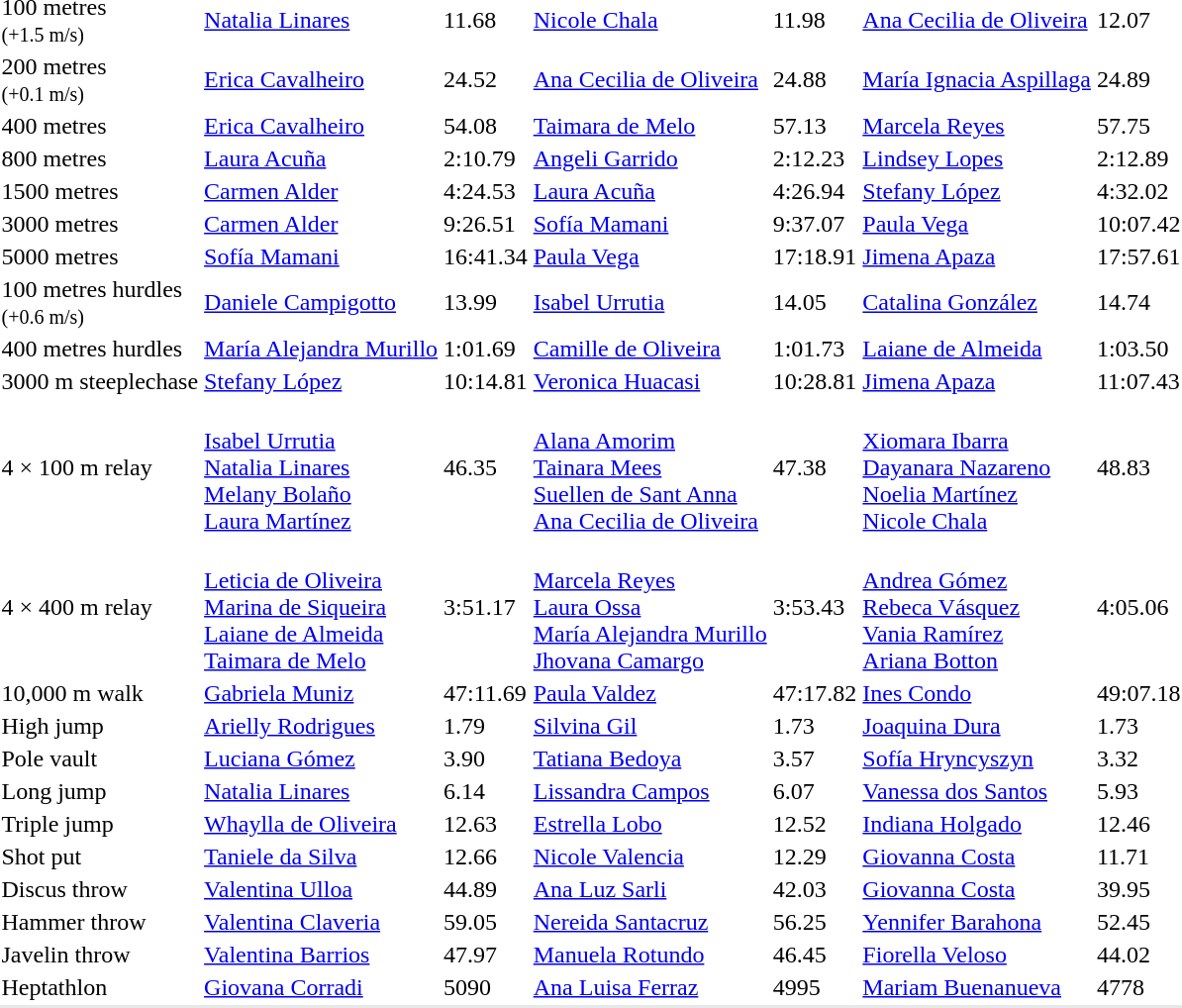<table>
<tr>
<td>100 metres<br><small>(+1.5 m/s)</small></td>
<td><a href='#'>Natalia Linares</a><br></td>
<td>11.68</td>
<td><a href='#'>Nicole Chala</a><br></td>
<td>11.98</td>
<td><a href='#'>Ana Cecilia de Oliveira</a><br></td>
<td>12.07</td>
</tr>
<tr>
<td>200 metres<br><small>(+0.1 m/s)</small></td>
<td><a href='#'>Erica Cavalheiro</a><br></td>
<td>24.52</td>
<td><a href='#'>Ana Cecilia de Oliveira</a><br></td>
<td>24.88</td>
<td><a href='#'>María Ignacia Aspillaga</a><br></td>
<td>24.89</td>
</tr>
<tr>
<td>400 metres</td>
<td><a href='#'>Erica Cavalheiro</a><br></td>
<td>54.08</td>
<td><a href='#'>Taimara de Melo</a><br></td>
<td>57.13</td>
<td><a href='#'>Marcela Reyes</a><br></td>
<td>57.75</td>
</tr>
<tr>
<td>800 metres</td>
<td><a href='#'>Laura Acuña</a><br></td>
<td>2:10.79</td>
<td><a href='#'>Angeli Garrido</a><br></td>
<td>2:12.23</td>
<td><a href='#'>Lindsey Lopes</a><br></td>
<td>2:12.89</td>
</tr>
<tr>
<td>1500 metres</td>
<td><a href='#'>Carmen Alder</a><br></td>
<td>4:24.53 </td>
<td><a href='#'>Laura Acuña</a><br></td>
<td>4:26.94</td>
<td><a href='#'>Stefany López</a><br></td>
<td>4:32.02</td>
</tr>
<tr>
<td>3000 metres</td>
<td><a href='#'>Carmen Alder</a><br></td>
<td>9:26.51 </td>
<td><a href='#'>Sofía Mamani</a><br></td>
<td>9:37.07</td>
<td><a href='#'>Paula Vega</a><br></td>
<td>10:07.42</td>
</tr>
<tr>
<td>5000 metres</td>
<td><a href='#'>Sofía Mamani</a><br></td>
<td>16:41.34 </td>
<td><a href='#'>Paula Vega</a><br></td>
<td>17:18.91</td>
<td><a href='#'>Jimena Apaza</a><br></td>
<td>17:57.61</td>
</tr>
<tr>
<td>100 metres hurdles<br><small>(+0.6 m/s)</small></td>
<td><a href='#'>Daniele Campigotto</a><br></td>
<td>13.99</td>
<td><a href='#'>Isabel Urrutia</a><br></td>
<td>14.05</td>
<td><a href='#'>Catalina González</a><br></td>
<td>14.74</td>
</tr>
<tr>
<td>400 metres hurdles</td>
<td><a href='#'>María Alejandra Murillo</a><br></td>
<td>1:01.69</td>
<td><a href='#'>Camille de Oliveira</a><br></td>
<td>1:01.73</td>
<td><a href='#'>Laiane de Almeida</a><br></td>
<td>1:03.50</td>
</tr>
<tr>
<td>3000 m steeplechase</td>
<td><a href='#'>Stefany López</a><br></td>
<td>10:14.81 </td>
<td><a href='#'>Veronica Huacasi</a><br></td>
<td>10:28.81</td>
<td><a href='#'>Jimena Apaza</a><br></td>
<td>11:07.43</td>
</tr>
<tr>
<td>4 × 100 m relay</td>
<td><br><a href='#'>Isabel Urrutia</a><br><a href='#'>Natalia Linares</a><br><a href='#'>Melany Bolaño</a><br><a href='#'>Laura Martínez</a></td>
<td>46.35</td>
<td><br><a href='#'>Alana Amorim</a><br><a href='#'>Tainara Mees</a><br><a href='#'>Suellen de Sant Anna</a><br><a href='#'>Ana Cecilia de Oliveira</a></td>
<td>47.38</td>
<td><br><a href='#'>Xiomara Ibarra</a><br><a href='#'>Dayanara Nazareno</a><br><a href='#'>Noelia Martínez</a><br><a href='#'>Nicole Chala</a></td>
<td>48.83</td>
</tr>
<tr>
<td>4 × 400 m relay</td>
<td><br><a href='#'>Leticia de Oliveira</a><br><a href='#'>Marina de Siqueira</a><br><a href='#'>Laiane de Almeida</a><br><a href='#'>Taimara de Melo</a></td>
<td>3:51.17</td>
<td><br><a href='#'>Marcela Reyes</a><br><a href='#'>Laura Ossa</a><br><a href='#'>María Alejandra Murillo</a><br><a href='#'>Jhovana Camargo</a></td>
<td>3:53.43</td>
<td><br><a href='#'>Andrea Gómez</a><br><a href='#'>Rebeca Vásquez</a><br><a href='#'>Vania Ramírez</a><br><a href='#'>Ariana Botton</a></td>
<td>4:05.06</td>
</tr>
<tr>
<td>10,000 m walk</td>
<td><a href='#'>Gabriela Muniz</a><br></td>
<td>47:11.69</td>
<td><a href='#'>Paula Valdez</a><br></td>
<td>47:17.82</td>
<td><a href='#'>Ines Condo</a><br></td>
<td>49:07.18</td>
</tr>
<tr>
<td>High jump</td>
<td><a href='#'>Arielly Rodrigues</a><br></td>
<td>1.79</td>
<td><a href='#'>Silvina Gil</a><br></td>
<td>1.73</td>
<td><a href='#'>Joaquina Dura</a><br></td>
<td>1.73</td>
</tr>
<tr>
<td>Pole vault</td>
<td><a href='#'>Luciana Gómez</a><br></td>
<td>3.90</td>
<td><a href='#'>Tatiana Bedoya</a><br></td>
<td>3.57</td>
<td><a href='#'>Sofía Hryncyszyn</a><br></td>
<td>3.32</td>
</tr>
<tr>
<td>Long jump</td>
<td><a href='#'>Natalia Linares</a><br></td>
<td>6.14</td>
<td><a href='#'>Lissandra Campos</a><br></td>
<td>6.07</td>
<td><a href='#'>Vanessa dos Santos</a><br></td>
<td>5.93</td>
</tr>
<tr>
<td>Triple jump</td>
<td><a href='#'>Whaylla de Oliveira</a><br></td>
<td>12.63</td>
<td><a href='#'>Estrella Lobo</a><br></td>
<td>12.52</td>
<td><a href='#'>Indiana Holgado</a><br></td>
<td>12.46</td>
</tr>
<tr>
<td>Shot put</td>
<td><a href='#'>Taniele da Silva</a><br></td>
<td>12.66</td>
<td><a href='#'>Nicole Valencia</a><br></td>
<td>12.29</td>
<td><a href='#'>Giovanna Costa</a><br></td>
<td>11.71</td>
</tr>
<tr>
<td>Discus throw</td>
<td><a href='#'>Valentina Ulloa</a><br></td>
<td>44.89</td>
<td><a href='#'>Ana Luz Sarli</a><br></td>
<td>42.03</td>
<td><a href='#'>Giovanna Costa</a><br></td>
<td>39.95</td>
</tr>
<tr>
<td>Hammer throw</td>
<td><a href='#'>Valentina Claveria</a><br></td>
<td>59.05</td>
<td><a href='#'>Nereida Santacruz</a><br></td>
<td>56.25</td>
<td><a href='#'>Yennifer Barahona</a><br></td>
<td>52.45</td>
</tr>
<tr>
<td>Javelin throw</td>
<td><a href='#'>Valentina Barrios</a><br></td>
<td>47.97</td>
<td><a href='#'>Manuela Rotundo</a><br></td>
<td>46.45</td>
<td><a href='#'>Fiorella Veloso</a><br></td>
<td>44.02</td>
</tr>
<tr>
<td>Heptathlon</td>
<td><a href='#'>Giovana Corradi</a><br></td>
<td>5090</td>
<td><a href='#'>Ana Luisa Ferraz</a><br></td>
<td>4995</td>
<td><a href='#'>Mariam Buenanueva</a><br></td>
<td>4778</td>
</tr>
<tr bgcolor= e8e8e8>
<td colspan=7></td>
</tr>
</table>
